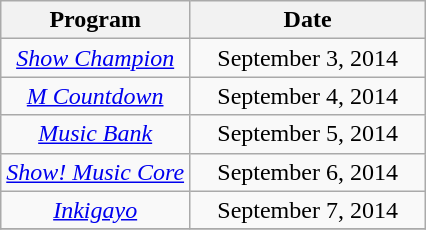<table class="wikitable" style="text-align:center">
<tr>
<th>Program</th>
<th width="150">Date</th>
</tr>
<tr>
<td rowspan="1"><em><a href='#'>Show Champion</a></em></td>
<td>September 3, 2014</td>
</tr>
<tr>
<td rowspan="1"><em><a href='#'>M Countdown</a></em></td>
<td>September 4, 2014</td>
</tr>
<tr>
<td rowspan="1"><em><a href='#'>Music Bank</a></em></td>
<td>September 5, 2014</td>
</tr>
<tr>
<td rowspan="1"><em><a href='#'>Show! Music Core</a></em></td>
<td>September 6, 2014</td>
</tr>
<tr>
<td rowspan="1"><em><a href='#'>Inkigayo</a></em></td>
<td>September 7, 2014</td>
</tr>
<tr>
</tr>
</table>
